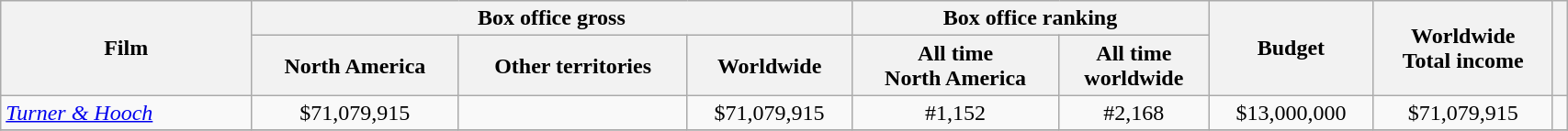<table class="wikitable sortable" width=90% border="1" style="text-align: center;">
<tr>
<th rowspan="2" style="width:16%;">Film</th>
<th colspan="3">Box office gross</th>
<th colspan="2">Box office ranking</th>
<th rowspan="2">Budget</th>
<th rowspan="2">Worldwide <br>Total income</th>
<th rowspan="2"></th>
</tr>
<tr>
<th>North America</th>
<th>Other territories</th>
<th>Worldwide</th>
<th>All time <br>North America</th>
<th>All time <br>worldwide</th>
</tr>
<tr>
<td style="text-align: left;"><em><a href='#'>Turner & Hooch</a></em></td>
<td>$71,079,915</td>
<td></td>
<td>$71,079,915</td>
<td>#1,152</td>
<td>#2,168</td>
<td>$13,000,000</td>
<td>$71,079,915</td>
<td></td>
</tr>
<tr>
</tr>
</table>
